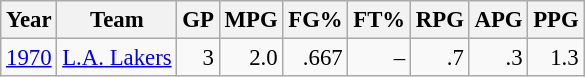<table class="wikitable sortable" style="font-size:95%; text-align:right;">
<tr>
<th>Year</th>
<th>Team</th>
<th>GP</th>
<th>MPG</th>
<th>FG%</th>
<th>FT%</th>
<th>RPG</th>
<th>APG</th>
<th>PPG</th>
</tr>
<tr>
<td style="text-align:left;"><a href='#'>1970</a></td>
<td style="text-align:left;"><a href='#'>L.A. Lakers</a></td>
<td>3</td>
<td>2.0</td>
<td>.667</td>
<td>–</td>
<td>.7</td>
<td>.3</td>
<td>1.3</td>
</tr>
</table>
